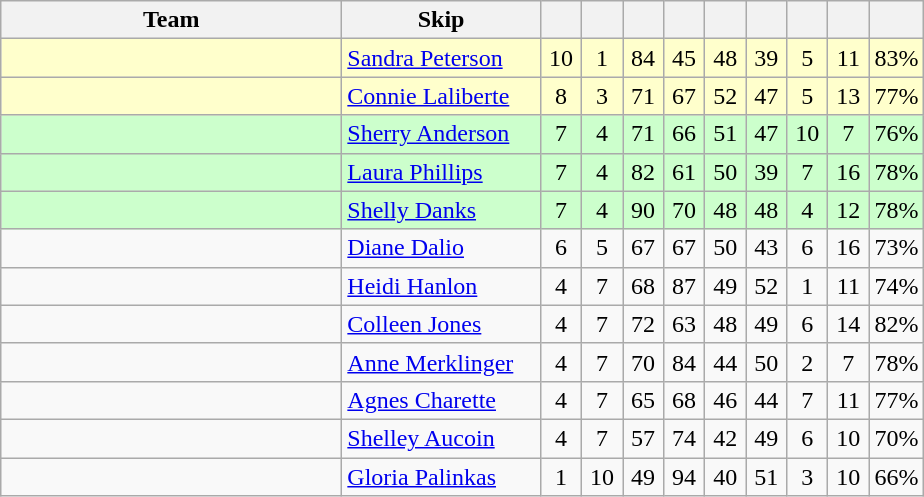<table class="wikitable" style="text-align: center;">
<tr>
<th bgcolor="#efefef" width="220">Team</th>
<th bgcolor="#efefef" width="125">Skip</th>
<th width=20></th>
<th width=20></th>
<th width=20></th>
<th width=20></th>
<th width=20></th>
<th width=20></th>
<th width=20></th>
<th width=20></th>
<th width=20></th>
</tr>
<tr bgcolor="#ffc">
<td style="text-align: left;"></td>
<td style="text-align: left;"><a href='#'>Sandra Peterson</a></td>
<td>10</td>
<td>1</td>
<td>84</td>
<td>45</td>
<td>48</td>
<td>39</td>
<td>5</td>
<td>11</td>
<td>83%</td>
</tr>
<tr bgcolor="#ffc">
<td style="text-align: left;"></td>
<td style="text-align: left;"><a href='#'>Connie Laliberte</a></td>
<td>8</td>
<td>3</td>
<td>71</td>
<td>67</td>
<td>52</td>
<td>47</td>
<td>5</td>
<td>13</td>
<td>77%</td>
</tr>
<tr bgcolor="#ccffcc">
<td style="text-align: left;"></td>
<td style="text-align: left;"><a href='#'>Sherry Anderson</a></td>
<td>7</td>
<td>4</td>
<td>71</td>
<td>66</td>
<td>51</td>
<td>47</td>
<td>10</td>
<td>7</td>
<td>76%</td>
</tr>
<tr bgcolor="#ccffcc">
<td style="text-align: left;"></td>
<td style="text-align: left;"><a href='#'>Laura Phillips</a></td>
<td>7</td>
<td>4</td>
<td>82</td>
<td>61</td>
<td>50</td>
<td>39</td>
<td>7</td>
<td>16</td>
<td>78%</td>
</tr>
<tr bgcolor="#ccffcc">
<td style="text-align: left;"></td>
<td style="text-align: left;"><a href='#'>Shelly Danks</a></td>
<td>7</td>
<td>4</td>
<td>90</td>
<td>70</td>
<td>48</td>
<td>48</td>
<td>4</td>
<td>12</td>
<td>78%</td>
</tr>
<tr>
<td style="text-align: left;"></td>
<td style="text-align: left;"><a href='#'>Diane Dalio</a></td>
<td>6</td>
<td>5</td>
<td>67</td>
<td>67</td>
<td>50</td>
<td>43</td>
<td>6</td>
<td>16</td>
<td>73%</td>
</tr>
<tr>
<td style="text-align: left;"></td>
<td style="text-align: left;"><a href='#'>Heidi Hanlon</a></td>
<td>4</td>
<td>7</td>
<td>68</td>
<td>87</td>
<td>49</td>
<td>52</td>
<td>1</td>
<td>11</td>
<td>74%</td>
</tr>
<tr>
<td style="text-align: left;"></td>
<td style="text-align: left;"><a href='#'>Colleen Jones</a></td>
<td>4</td>
<td>7</td>
<td>72</td>
<td>63</td>
<td>48</td>
<td>49</td>
<td>6</td>
<td>14</td>
<td>82%</td>
</tr>
<tr>
<td style="text-align: left;"></td>
<td style="text-align: left;"><a href='#'>Anne Merklinger</a></td>
<td>4</td>
<td>7</td>
<td>70</td>
<td>84</td>
<td>44</td>
<td>50</td>
<td>2</td>
<td>7</td>
<td>78%</td>
</tr>
<tr>
<td style="text-align: left;"></td>
<td style="text-align: left;"><a href='#'>Agnes Charette</a></td>
<td>4</td>
<td>7</td>
<td>65</td>
<td>68</td>
<td>46</td>
<td>44</td>
<td>7</td>
<td>11</td>
<td>77%</td>
</tr>
<tr>
<td style="text-align: left;"></td>
<td style="text-align: left;"><a href='#'>Shelley Aucoin</a></td>
<td>4</td>
<td>7</td>
<td>57</td>
<td>74</td>
<td>42</td>
<td>49</td>
<td>6</td>
<td>10</td>
<td>70%</td>
</tr>
<tr>
<td style="text-align: left;"></td>
<td style="text-align: left;"><a href='#'>Gloria Palinkas</a></td>
<td>1</td>
<td>10</td>
<td>49</td>
<td>94</td>
<td>40</td>
<td>51</td>
<td>3</td>
<td>10</td>
<td>66%</td>
</tr>
</table>
